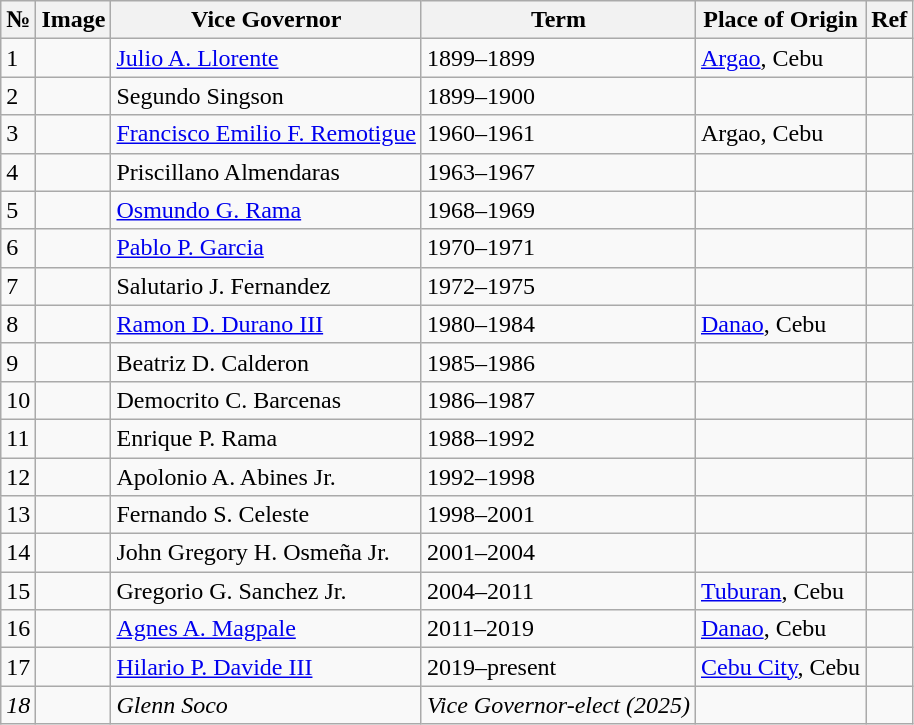<table class="wikitable">
<tr>
<th>№</th>
<th>Image</th>
<th>Vice Governor</th>
<th>Term</th>
<th>Place of Origin</th>
<th>Ref</th>
</tr>
<tr>
<td>1</td>
<td></td>
<td><a href='#'>Julio A. Llorente</a></td>
<td>1899–1899</td>
<td><a href='#'>Argao</a>, Cebu</td>
<td></td>
</tr>
<tr>
<td>2</td>
<td></td>
<td>Segundo Singson</td>
<td>1899–1900</td>
<td></td>
<td></td>
</tr>
<tr>
<td>3</td>
<td></td>
<td><a href='#'>Francisco Emilio F. Remotigue</a></td>
<td>1960–1961</td>
<td>Argao, Cebu</td>
<td></td>
</tr>
<tr>
<td>4</td>
<td></td>
<td>Priscillano Almendaras</td>
<td>1963–1967</td>
<td></td>
<td></td>
</tr>
<tr>
<td>5</td>
<td></td>
<td><a href='#'>Osmundo G. Rama</a></td>
<td>1968–1969</td>
<td></td>
<td></td>
</tr>
<tr>
<td>6</td>
<td></td>
<td><a href='#'>Pablo P. Garcia</a></td>
<td>1970–1971</td>
<td></td>
<td></td>
</tr>
<tr>
<td>7</td>
<td></td>
<td>Salutario J. Fernandez</td>
<td>1972–1975</td>
<td></td>
<td></td>
</tr>
<tr>
<td>8</td>
<td></td>
<td><a href='#'>Ramon D. Durano III</a></td>
<td>1980–1984</td>
<td><a href='#'>Danao</a>, Cebu</td>
<td></td>
</tr>
<tr>
<td>9</td>
<td></td>
<td>Beatriz D. Calderon</td>
<td>1985–1986</td>
<td></td>
<td></td>
</tr>
<tr>
<td>10</td>
<td></td>
<td>Democrito C. Barcenas</td>
<td>1986–1987</td>
<td></td>
<td></td>
</tr>
<tr>
<td>11</td>
<td></td>
<td>Enrique P. Rama</td>
<td>1988–1992</td>
<td></td>
<td></td>
</tr>
<tr>
<td>12</td>
<td></td>
<td>Apolonio A. Abines Jr.</td>
<td>1992–1998</td>
<td></td>
<td></td>
</tr>
<tr>
<td>13</td>
<td></td>
<td>Fernando S. Celeste</td>
<td>1998–2001</td>
<td></td>
<td></td>
</tr>
<tr>
<td>14</td>
<td></td>
<td>John Gregory H. Osmeña Jr.</td>
<td>2001–2004</td>
<td></td>
<td></td>
</tr>
<tr>
<td>15</td>
<td></td>
<td>Gregorio G. Sanchez Jr.</td>
<td>2004–2011</td>
<td><a href='#'>Tuburan</a>, Cebu</td>
<td></td>
</tr>
<tr>
<td>16</td>
<td></td>
<td><a href='#'>Agnes A. Magpale</a></td>
<td>2011–2019</td>
<td><a href='#'>Danao</a>, Cebu</td>
<td></td>
</tr>
<tr>
<td>17</td>
<td></td>
<td><a href='#'>Hilario P. Davide III</a></td>
<td>2019–present</td>
<td><a href='#'>Cebu City</a>, Cebu</td>
<td></td>
</tr>
<tr>
<td><em>18</em></td>
<td></td>
<td><em>Glenn Soco</em></td>
<td><em>Vice Governor-elect (2025)</em></td>
<td></td>
<td></td>
</tr>
</table>
